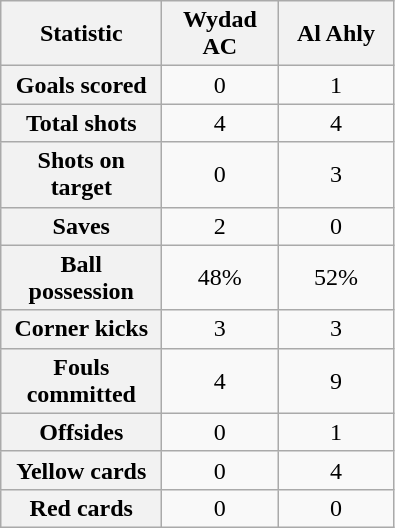<table class="wikitable plainrowheaders" style="text-align:center">
<tr>
<th scope="col" style="width:100px">Statistic</th>
<th scope="col" style="width:70px">Wydad AC</th>
<th scope="col" style="width:70px">Al Ahly</th>
</tr>
<tr>
<th scope=row>Goals scored</th>
<td>0</td>
<td>1</td>
</tr>
<tr>
<th scope=row>Total shots</th>
<td>4</td>
<td>4</td>
</tr>
<tr>
<th scope=row>Shots on target</th>
<td>0</td>
<td>3</td>
</tr>
<tr>
<th scope=row>Saves</th>
<td>2</td>
<td>0</td>
</tr>
<tr>
<th scope=row>Ball possession</th>
<td>48%</td>
<td>52%</td>
</tr>
<tr>
<th scope=row>Corner kicks</th>
<td>3</td>
<td>3</td>
</tr>
<tr>
<th scope=row>Fouls committed</th>
<td>4</td>
<td>9</td>
</tr>
<tr>
<th scope=row>Offsides</th>
<td>0</td>
<td>1</td>
</tr>
<tr>
<th scope=row>Yellow cards</th>
<td>0</td>
<td>4</td>
</tr>
<tr>
<th scope=row>Red cards</th>
<td>0</td>
<td>0</td>
</tr>
</table>
